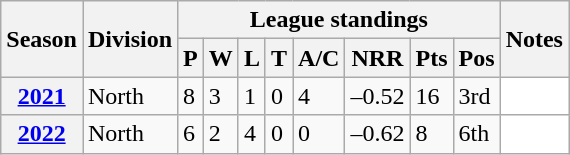<table class="wikitable sortable">
<tr>
<th scope="col" rowspan="2">Season</th>
<th scope="col" rowspan="2">Division</th>
<th scope="col" colspan="8">League standings</th>
<th scope="col" rowspan="2">Notes</th>
</tr>
<tr>
<th scope="col">P</th>
<th scope="col">W</th>
<th scope="col">L</th>
<th scope="col">T</th>
<th scope="col">A/C</th>
<th scope="col">NRR</th>
<th scope="col">Pts</th>
<th scope="col">Pos</th>
</tr>
<tr>
<th scope="row"><a href='#'>2021</a></th>
<td>North</td>
<td>8</td>
<td>3</td>
<td>1</td>
<td>0</td>
<td>4</td>
<td>–0.52</td>
<td>16</td>
<td>3rd</td>
<td style="background: white;"></td>
</tr>
<tr>
<th scope="row"><a href='#'>2022</a></th>
<td>North</td>
<td>6</td>
<td>2</td>
<td>4</td>
<td>0</td>
<td>0</td>
<td>–0.62</td>
<td>8</td>
<td>6th</td>
<td style="background: white;"></td>
</tr>
</table>
